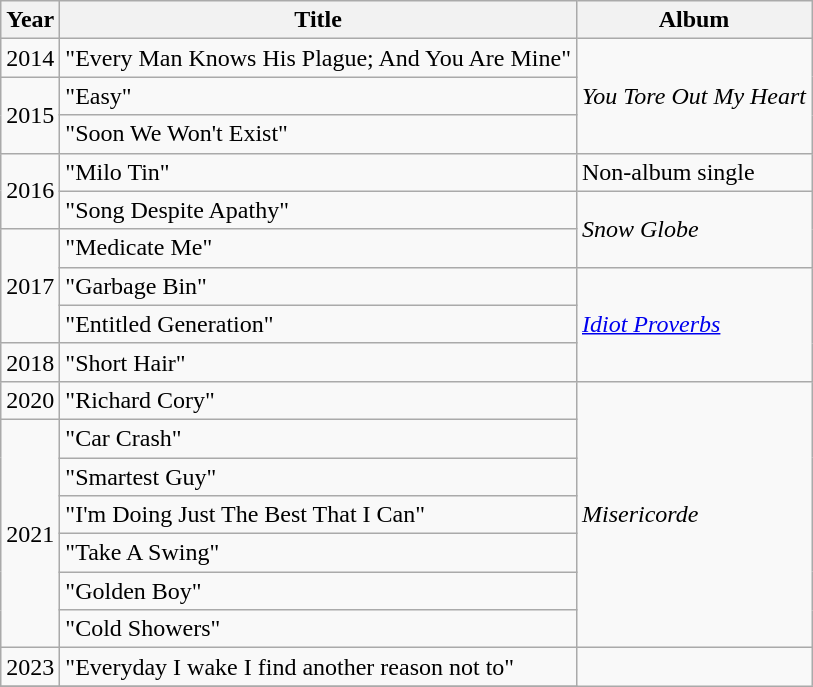<table class="wikitable">
<tr>
<th>Year</th>
<th>Title</th>
<th>Album</th>
</tr>
<tr>
<td>2014</td>
<td>"Every Man Knows His Plague; And You Are Mine"</td>
<td rowspan="3"><em>You Tore Out My Heart</em></td>
</tr>
<tr>
<td rowspan="2">2015</td>
<td>"Easy"</td>
</tr>
<tr>
<td>"Soon We Won't Exist"</td>
</tr>
<tr>
<td rowspan="2">2016</td>
<td>"Milo Tin"</td>
<td>Non-album single</td>
</tr>
<tr>
<td>"Song Despite Apathy"</td>
<td rowspan="2"><em>Snow Globe</em></td>
</tr>
<tr>
<td rowspan="3">2017</td>
<td>"Medicate Me"</td>
</tr>
<tr>
<td>"Garbage Bin"</td>
<td rowspan="3"><em><a href='#'>Idiot Proverbs</a></em></td>
</tr>
<tr>
<td>"Entitled Generation"</td>
</tr>
<tr>
<td>2018</td>
<td>"Short Hair"</td>
</tr>
<tr>
<td>2020</td>
<td>"Richard Cory"</td>
<td rowspan="7"><em>Misericorde</em></td>
</tr>
<tr>
<td rowspan="6">2021</td>
<td>"Car Crash"</td>
</tr>
<tr>
<td>"Smartest Guy"</td>
</tr>
<tr>
<td>"I'm Doing Just The Best That I Can"</td>
</tr>
<tr>
<td>"Take A Swing"</td>
</tr>
<tr>
<td>"Golden Boy"</td>
</tr>
<tr>
<td>"Cold Showers"</td>
</tr>
<tr>
<td>2023</td>
<td>"Everyday I wake I find another reason not to"</td>
</tr>
<tr>
</tr>
</table>
